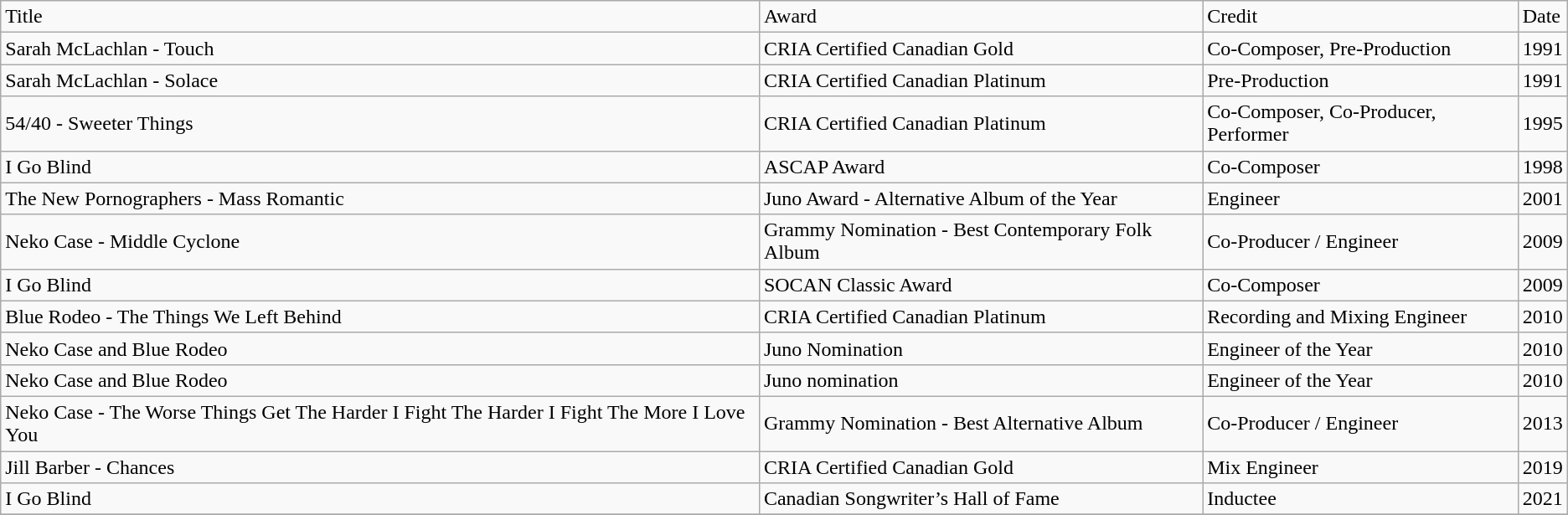<table class="wikitable sortable" border="1">
<tr>
<td>Title</td>
<td>Award</td>
<td>Credit</td>
<td>Date</td>
</tr>
<tr>
<td>Sarah McLachlan - Touch</td>
<td>CRIA Certified Canadian Gold</td>
<td>Co-Composer, Pre-Production</td>
<td>1991</td>
</tr>
<tr>
<td>Sarah McLachlan - Solace</td>
<td>CRIA Certified Canadian Platinum</td>
<td>Pre-Production</td>
<td>1991</td>
</tr>
<tr>
<td>54/40 - Sweeter Things</td>
<td>CRIA Certified Canadian Platinum</td>
<td>Co-Composer, Co-Producer, Performer</td>
<td>1995</td>
</tr>
<tr>
<td>I Go Blind</td>
<td>ASCAP Award</td>
<td>Co-Composer</td>
<td>1998</td>
</tr>
<tr>
<td>The New Pornographers - Mass Romantic</td>
<td>Juno Award - Alternative Album of the Year</td>
<td>Engineer</td>
<td>2001</td>
</tr>
<tr>
<td>Neko Case - Middle Cyclone</td>
<td>Grammy Nomination - Best Contemporary Folk Album</td>
<td>Co-Producer / Engineer</td>
<td>2009</td>
</tr>
<tr>
<td>I Go Blind</td>
<td>SOCAN Classic  Award</td>
<td>Co-Composer</td>
<td>2009</td>
</tr>
<tr>
<td>Blue Rodeo - The Things We Left Behind</td>
<td>CRIA Certified Canadian Platinum</td>
<td>Recording and Mixing  Engineer</td>
<td>2010</td>
</tr>
<tr>
<td>Neko Case and Blue Rodeo</td>
<td>Juno Nomination</td>
<td>Engineer of the Year</td>
<td>2010</td>
</tr>
<tr>
<td>Neko Case and Blue Rodeo</td>
<td>Juno nomination</td>
<td>Engineer of the Year</td>
<td>2010</td>
</tr>
<tr>
<td>Neko Case - The Worse Things Get The Harder I Fight The Harder I Fight The More I Love You</td>
<td>Grammy Nomination - Best Alternative Album</td>
<td>Co-Producer / Engineer</td>
<td>2013</td>
</tr>
<tr>
<td>Jill Barber - Chances</td>
<td>CRIA Certified Canadian Gold</td>
<td>Mix Engineer</td>
<td>2019</td>
</tr>
<tr>
<td>I Go Blind</td>
<td>Canadian Songwriter’s Hall of Fame</td>
<td>Inductee</td>
<td>2021</td>
</tr>
<tr>
</tr>
</table>
